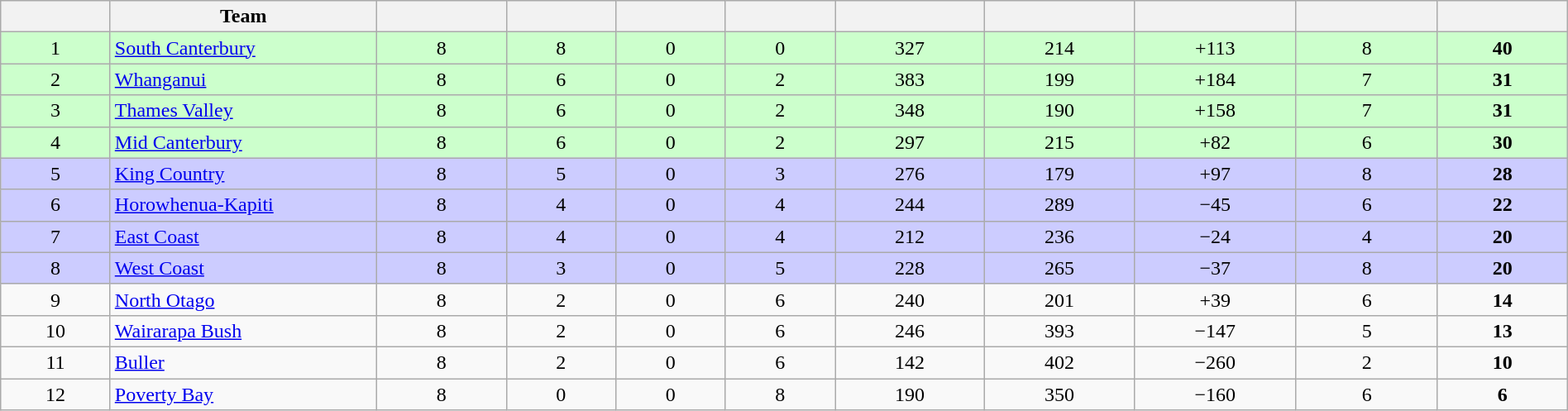<table class="wikitable sortable" style="text-align:center;width:100%">
<tr>
<th abbr="Position" style="width:20px"></th>
<th style="width:17%">Team</th>
<th abbr="Played" style="width:25px"></th>
<th abbr="Won" style="width:20px"></th>
<th abbr="Drawn" style="width:20px"></th>
<th abbr="Lost" style="width:20px"></th>
<th abbr="Points for" style="width:30px"></th>
<th abbr="Points against" style="width:30px"></th>
<th abbr="Points difference" style="width:30px"></th>
<th abbr="Bonus Points" style="width:28px"></th>
<th abbr="Points" style="width:25px"></th>
</tr>
<tr style="background:#cfc">
<td>1</td>
<td style="text-align:left"><a href='#'>South Canterbury</a></td>
<td>8</td>
<td>8</td>
<td>0</td>
<td>0</td>
<td>327</td>
<td>214</td>
<td>+113</td>
<td>8</td>
<td><strong>40</strong></td>
</tr>
<tr style="background:#cfc">
<td>2</td>
<td style="text-align:left"><a href='#'>Whanganui</a></td>
<td>8</td>
<td>6</td>
<td>0</td>
<td>2</td>
<td>383</td>
<td>199</td>
<td>+184</td>
<td>7</td>
<td><strong>31</strong></td>
</tr>
<tr style="background:#cfc">
<td>3</td>
<td style="text-align:left"><a href='#'>Thames Valley</a></td>
<td>8</td>
<td>6</td>
<td>0</td>
<td>2</td>
<td>348</td>
<td>190</td>
<td>+158</td>
<td>7</td>
<td><strong>31</strong></td>
</tr>
<tr style="background:#cfc">
<td>4</td>
<td style="text-align:left"><a href='#'>Mid Canterbury</a></td>
<td>8</td>
<td>6</td>
<td>0</td>
<td>2</td>
<td>297</td>
<td>215</td>
<td>+82</td>
<td>6</td>
<td><strong>30</strong></td>
</tr>
<tr style="background:#ccf">
<td>5</td>
<td style="text-align:left"><a href='#'>King Country</a></td>
<td>8</td>
<td>5</td>
<td>0</td>
<td>3</td>
<td>276</td>
<td>179</td>
<td>+97</td>
<td>8</td>
<td><strong>28</strong></td>
</tr>
<tr style="background:#ccf">
<td>6</td>
<td style="text-align:left"><a href='#'>Horowhenua-Kapiti</a></td>
<td>8</td>
<td>4</td>
<td>0</td>
<td>4</td>
<td>244</td>
<td>289</td>
<td>−45</td>
<td>6</td>
<td><strong>22</strong></td>
</tr>
<tr style="background:#ccf">
<td>7</td>
<td style="text-align:left"><a href='#'>East Coast</a></td>
<td>8</td>
<td>4</td>
<td>0</td>
<td>4</td>
<td>212</td>
<td>236</td>
<td>−24</td>
<td>4</td>
<td><strong>20</strong></td>
</tr>
<tr style="background:#ccf">
<td>8</td>
<td style="text-align:left"><a href='#'>West Coast</a></td>
<td>8</td>
<td>3</td>
<td>0</td>
<td>5</td>
<td>228</td>
<td>265</td>
<td>−37</td>
<td>8</td>
<td><strong>20</strong></td>
</tr>
<tr>
<td>9</td>
<td style="text-align:left"><a href='#'>North Otago</a></td>
<td>8</td>
<td>2</td>
<td>0</td>
<td>6</td>
<td>240</td>
<td>201</td>
<td>+39</td>
<td>6</td>
<td><strong>14</strong></td>
</tr>
<tr>
<td>10</td>
<td style="text-align:left"><a href='#'>Wairarapa Bush</a></td>
<td>8</td>
<td>2</td>
<td>0</td>
<td>6</td>
<td>246</td>
<td>393</td>
<td>−147</td>
<td>5</td>
<td><strong>13</strong></td>
</tr>
<tr>
<td>11</td>
<td style="text-align:left"><a href='#'>Buller</a></td>
<td>8</td>
<td>2</td>
<td>0</td>
<td>6</td>
<td>142</td>
<td>402</td>
<td>−260</td>
<td>2</td>
<td><strong>10</strong></td>
</tr>
<tr>
<td>12</td>
<td style="text-align:left"><a href='#'>Poverty Bay</a></td>
<td>8</td>
<td>0</td>
<td>0</td>
<td>8</td>
<td>190</td>
<td>350</td>
<td>−160</td>
<td>6</td>
<td><strong>6</strong></td>
</tr>
</table>
